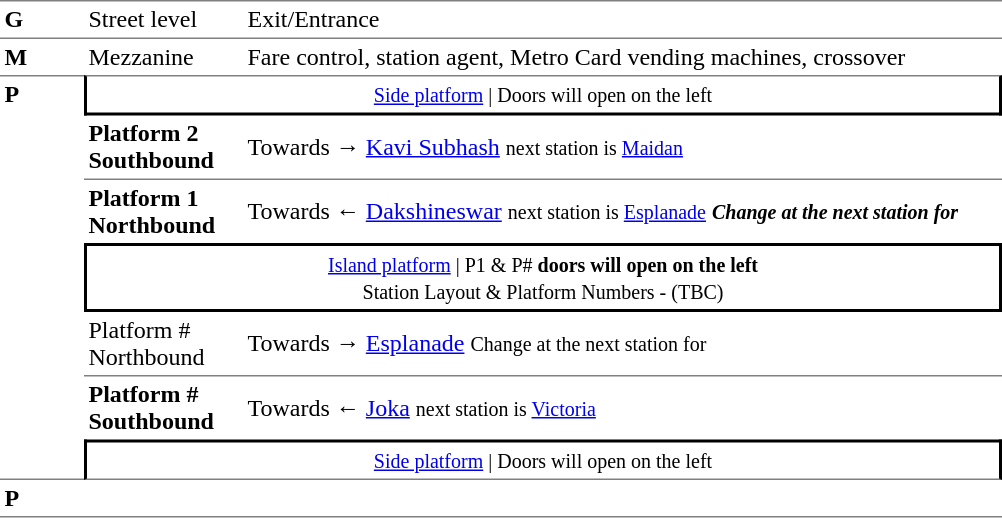<table border=0 cellspacing=0 cellpadding=3>
<tr>
<td style="border-bottom:solid 1px gray;border-top:solid 1px gray;" width=50 valign=top><strong>G</strong></td>
<td style="border-top:solid 1px gray;border-bottom:solid 1px gray;" width=100 valign=top>Street level</td>
<td style="border-top:solid 1px gray;border-bottom:solid 1px gray;" width=500 valign=top>Exit/Entrance</td>
</tr>
<tr>
<td valign=top><strong>M</strong></td>
<td valign=top>Mezzanine</td>
<td valign=top>Fare control, station agent, Metro Card vending machines, crossover<br></td>
</tr>
<tr>
<td rowspan="7" style="border-top:solid 1px gray;border-bottom:solid 1px gray;" width="50" valign="top"><strong>P</strong></td>
<td style="border-top:solid 1px gray;border-right:solid 2px black;border-left:solid 2px black;border-bottom:solid 2px black;text-align:center;" colspan=2><small><a href='#'>Side platform</a> | Doors will open on the left </small></td>
</tr>
<tr>
<td style="border-bottom:solid 1px gray;" width=100><span><strong>Platform 2</strong><br><strong>Southbound</strong></span></td>
<td style="border-bottom:solid 1px gray;" width=500>Towards → <a href='#'>Kavi Subhash</a> <small>next station is <a href='#'>Maidan</a></small></td>
</tr>
<tr>
<td><span><strong>Platform 1</strong><br><strong>Northbound</strong></span></td>
<td>Towards ← <a href='#'>Dakshineswar</a> <small>next station is <a href='#'>Esplanade</a></small> <small><strong><em>Change at the next station for <strong><em></small></td>
</tr>
<tr>
<td colspan="2" style="border-top:solid 2px black;border-right:solid 2px black;border-left:solid 2px black;border-bottom:solid 2px black;text-align:center;"><small><a href='#'>Island platform</a> | </strong>P1 & P#<strong> doors will open on the left</small> <br><small> </em></strong>Station Layout & Platform Numbers - (TBC)<strong><em></small></td>
</tr>
<tr>
<td style="border-bottom:solid 1px gray;" width=100><span></strong>Platform #<strong><br></strong>Northbound<strong></span></td>
<td style="border-bottom:solid 1px gray;" width=500>Towards → <a href='#'>Esplanade</a> <small></em></strong>Change at the next station for </strong></em></small></td>
</tr>
<tr>
<td><span><strong>Platform #</strong><br><strong>Southbound</strong></span></td>
<td>Towards ← <a href='#'>Joka</a> <small>next station is <a href='#'>Victoria</a></small></td>
</tr>
<tr>
<td colspan="2" style="border-top:solid 2px black;border-right:solid 2px black;border-left:solid 2px black;border-bottom:solid 1px gray;text-align:center;"><small><a href='#'>Side platform</a> | Doors will open on the left </small></td>
</tr>
<tr>
<td style="border-bottom:solid 1px gray;" width="50" valign="top"><strong>P</strong></td>
<td style="border-bottom:solid 1px gray;" width="50" valign="top"></td>
<td style="border-bottom:solid 1px gray;" width="50"></td>
</tr>
<tr>
</tr>
</table>
